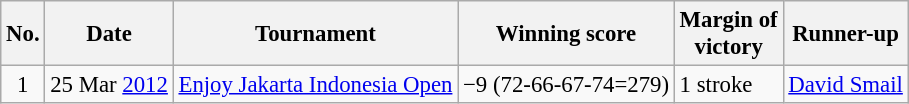<table class="wikitable" style="font-size:95%;">
<tr>
<th>No.</th>
<th>Date</th>
<th>Tournament</th>
<th>Winning score</th>
<th>Margin of<br>victory</th>
<th>Runner-up</th>
</tr>
<tr>
<td align=center>1</td>
<td>25 Mar <a href='#'>2012</a></td>
<td><a href='#'>Enjoy Jakarta Indonesia Open</a></td>
<td>−9 (72-66-67-74=279)</td>
<td>1 stroke</td>
<td> <a href='#'>David Smail</a></td>
</tr>
</table>
